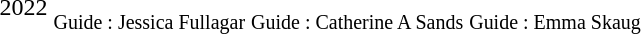<table>
<tr>
<td>2022<br></td>
<td><br><small>Guide : Jessica Fullagar</small></td>
<td><br><small>Guide : Catherine A Sands</small></td>
<td><br><small>Guide : Emma Skaug</small></td>
</tr>
</table>
